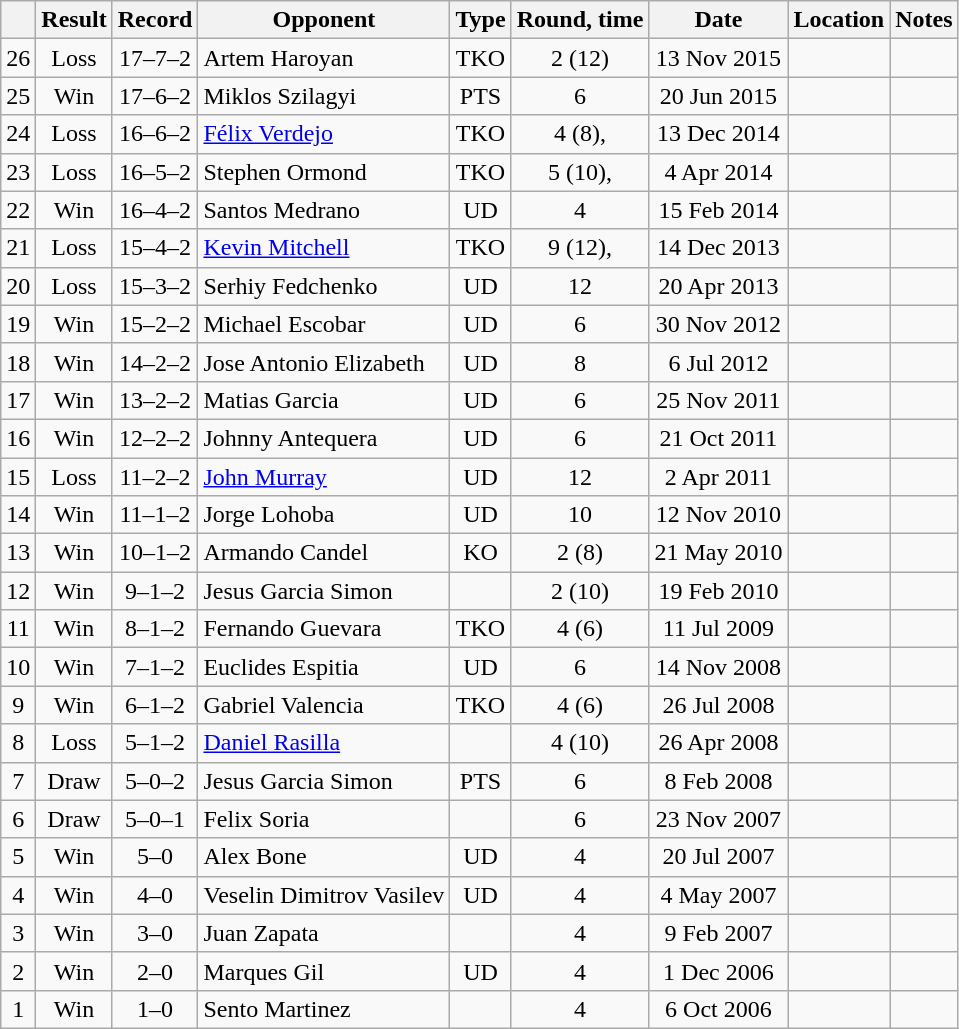<table class="wikitable" style="text-align:center">
<tr>
<th></th>
<th>Result</th>
<th>Record</th>
<th>Opponent</th>
<th>Type</th>
<th>Round, time</th>
<th>Date</th>
<th>Location</th>
<th>Notes</th>
</tr>
<tr>
<td>26</td>
<td>Loss</td>
<td>17–7–2</td>
<td style="text-align:left;">Artem Haroyan</td>
<td>TKO</td>
<td>2 (12)</td>
<td>13 Nov 2015</td>
<td style="text-align:left;"></td>
<td style="text-align:left;"></td>
</tr>
<tr>
<td>25</td>
<td>Win</td>
<td>17–6–2</td>
<td style="text-align:left;">Miklos Szilagyi</td>
<td>PTS</td>
<td>6</td>
<td>20 Jun 2015</td>
<td style="text-align:left;"></td>
<td></td>
</tr>
<tr>
<td>24</td>
<td>Loss</td>
<td>16–6–2</td>
<td style="text-align:left;"><a href='#'>Félix Verdejo</a></td>
<td>TKO</td>
<td>4 (8), </td>
<td>13 Dec 2014</td>
<td style="text-align:left;"></td>
<td></td>
</tr>
<tr>
<td>23</td>
<td>Loss</td>
<td>16–5–2</td>
<td style="text-align:left;">Stephen Ormond</td>
<td>TKO</td>
<td>5 (10), </td>
<td>4 Apr 2014</td>
<td style="text-align:left;"></td>
<td style="text-align:left;"></td>
</tr>
<tr>
<td>22</td>
<td>Win</td>
<td>16–4–2</td>
<td style="text-align:left;">Santos Medrano</td>
<td>UD</td>
<td>4</td>
<td>15 Feb 2014</td>
<td style="text-align:left;"></td>
<td></td>
</tr>
<tr>
<td>21</td>
<td>Loss</td>
<td>15–4–2</td>
<td style="text-align:left;"><a href='#'>Kevin Mitchell</a></td>
<td>TKO</td>
<td>9 (12), </td>
<td>14 Dec 2013</td>
<td style="text-align:left;"></td>
<td style="text-align:left;"></td>
</tr>
<tr>
<td>20</td>
<td>Loss</td>
<td>15–3–2</td>
<td style="text-align:left;">Serhiy Fedchenko</td>
<td>UD</td>
<td>12</td>
<td>20 Apr 2013</td>
<td style="text-align:left;"></td>
<td style="text-align:left;"></td>
</tr>
<tr>
<td>19</td>
<td>Win</td>
<td>15–2–2</td>
<td style="text-align:left;">Michael Escobar</td>
<td>UD</td>
<td>6</td>
<td>30 Nov 2012</td>
<td style="text-align:left;"></td>
<td></td>
</tr>
<tr>
<td>18</td>
<td>Win</td>
<td>14–2–2</td>
<td style="text-align:left;">Jose Antonio Elizabeth</td>
<td>UD</td>
<td>8</td>
<td>6 Jul 2012</td>
<td style="text-align:left;"></td>
<td></td>
</tr>
<tr>
<td>17</td>
<td>Win</td>
<td>13–2–2</td>
<td style="text-align:left;">Matias Garcia</td>
<td>UD</td>
<td>6</td>
<td>25 Nov 2011</td>
<td style="text-align:left;"></td>
<td></td>
</tr>
<tr>
<td>16</td>
<td>Win</td>
<td>12–2–2</td>
<td style="text-align:left;">Johnny Antequera</td>
<td>UD</td>
<td>6</td>
<td>21 Oct 2011</td>
<td style="text-align:left;"></td>
<td></td>
</tr>
<tr>
<td>15</td>
<td>Loss</td>
<td>11–2–2</td>
<td style="text-align:left;"><a href='#'>John Murray</a></td>
<td>UD</td>
<td>12</td>
<td>2 Apr 2011</td>
<td style="text-align:left;"></td>
<td style="text-align:left;"></td>
</tr>
<tr>
<td>14</td>
<td>Win</td>
<td>11–1–2</td>
<td style="text-align:left;">Jorge Lohoba</td>
<td>UD</td>
<td>10</td>
<td>12 Nov 2010</td>
<td style="text-align:left;"></td>
<td style="text-align:left;"></td>
</tr>
<tr>
<td>13</td>
<td>Win</td>
<td>10–1–2</td>
<td style="text-align:left;">Armando Candel</td>
<td>KO</td>
<td>2 (8)</td>
<td>21 May 2010</td>
<td style="text-align:left;"></td>
<td></td>
</tr>
<tr>
<td>12</td>
<td>Win</td>
<td>9–1–2</td>
<td style="text-align:left;">Jesus Garcia Simon</td>
<td></td>
<td>2 (10)</td>
<td>19 Feb 2010</td>
<td style="text-align:left;"></td>
<td style="text-align:left;"></td>
</tr>
<tr>
<td>11</td>
<td>Win</td>
<td>8–1–2</td>
<td style="text-align:left;">Fernando Guevara</td>
<td>TKO</td>
<td>4 (6)</td>
<td>11 Jul 2009</td>
<td style="text-align:left;"></td>
<td></td>
</tr>
<tr>
<td>10</td>
<td>Win</td>
<td>7–1–2</td>
<td style="text-align:left;">Euclides Espitia</td>
<td>UD</td>
<td>6</td>
<td>14 Nov 2008</td>
<td style="text-align:left;"></td>
<td></td>
</tr>
<tr>
<td>9</td>
<td>Win</td>
<td>6–1–2</td>
<td style="text-align:left;">Gabriel Valencia</td>
<td>TKO</td>
<td>4 (6)</td>
<td>26 Jul 2008</td>
<td style="text-align:left;"></td>
<td></td>
</tr>
<tr>
<td>8</td>
<td>Loss</td>
<td>5–1–2</td>
<td style="text-align:left;"><a href='#'>Daniel Rasilla</a></td>
<td></td>
<td>4 (10)</td>
<td>26 Apr 2008</td>
<td style="text-align:left;"></td>
<td style="text-align:left;"></td>
</tr>
<tr>
<td>7</td>
<td>Draw</td>
<td>5–0–2</td>
<td style="text-align:left;">Jesus Garcia Simon</td>
<td>PTS</td>
<td>6</td>
<td>8 Feb 2008</td>
<td style="text-align:left;"></td>
<td></td>
</tr>
<tr>
<td>6</td>
<td>Draw</td>
<td>5–0–1</td>
<td style="text-align:left;">Felix Soria</td>
<td></td>
<td>6</td>
<td>23 Nov 2007</td>
<td style="text-align:left;"></td>
<td></td>
</tr>
<tr>
<td>5</td>
<td>Win</td>
<td>5–0</td>
<td style="text-align:left;">Alex Bone</td>
<td>UD</td>
<td>4</td>
<td>20 Jul 2007</td>
<td style="text-align:left;"></td>
<td></td>
</tr>
<tr>
<td>4</td>
<td>Win</td>
<td>4–0</td>
<td style="text-align:left;">Veselin Dimitrov Vasilev</td>
<td>UD</td>
<td>4</td>
<td>4 May 2007</td>
<td style="text-align:left;"></td>
<td></td>
</tr>
<tr>
<td>3</td>
<td>Win</td>
<td>3–0</td>
<td style="text-align:left;">Juan Zapata</td>
<td></td>
<td>4</td>
<td>9 Feb 2007</td>
<td style="text-align:left;"></td>
<td></td>
</tr>
<tr>
<td>2</td>
<td>Win</td>
<td>2–0</td>
<td style="text-align:left;">Marques Gil</td>
<td>UD</td>
<td>4</td>
<td>1 Dec 2006</td>
<td style="text-align:left;"></td>
<td></td>
</tr>
<tr>
<td>1</td>
<td>Win</td>
<td>1–0</td>
<td style="text-align:left;">Sento Martinez</td>
<td></td>
<td>4</td>
<td>6 Oct 2006</td>
<td style="text-align:left;"></td>
<td></td>
</tr>
</table>
